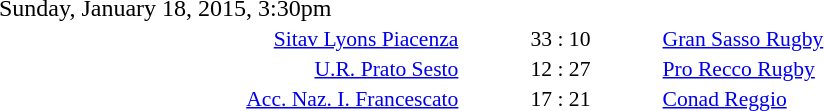<table style="width:70%;" cellspacing="1">
<tr>
<th width=35%></th>
<th width=15%></th>
<th></th>
</tr>
<tr>
<td>Sunday, January 18, 2015, 3:30pm</td>
</tr>
<tr style=font-size:90%>
<td align=right><a href='#'>Sitav Lyons Piacenza</a></td>
<td align=center>33 : 10</td>
<td><a href='#'>Gran Sasso Rugby</a></td>
</tr>
<tr style=font-size:90%>
<td align=right><a href='#'>U.R. Prato Sesto</a></td>
<td align=center>12 : 27</td>
<td><a href='#'>Pro Recco Rugby</a></td>
</tr>
<tr style=font-size:90%>
<td align=right><a href='#'>Acc. Naz. I. Francescato</a></td>
<td align=center>17 : 21</td>
<td><a href='#'>Conad Reggio</a></td>
</tr>
</table>
